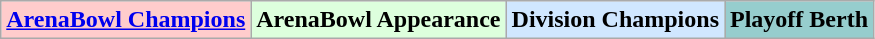<table class="wikitable">
<tr>
<td bgcolor="#FFCCCC"><strong><a href='#'>ArenaBowl Champions</a></strong></td>
<td bgcolor="#DDFFDD"><strong>ArenaBowl Appearance</strong></td>
<td bgcolor="#D0E7FF"><strong>Division Champions</strong></td>
<td bgcolor="#96CDCD"><strong>Playoff Berth</strong></td>
</tr>
</table>
